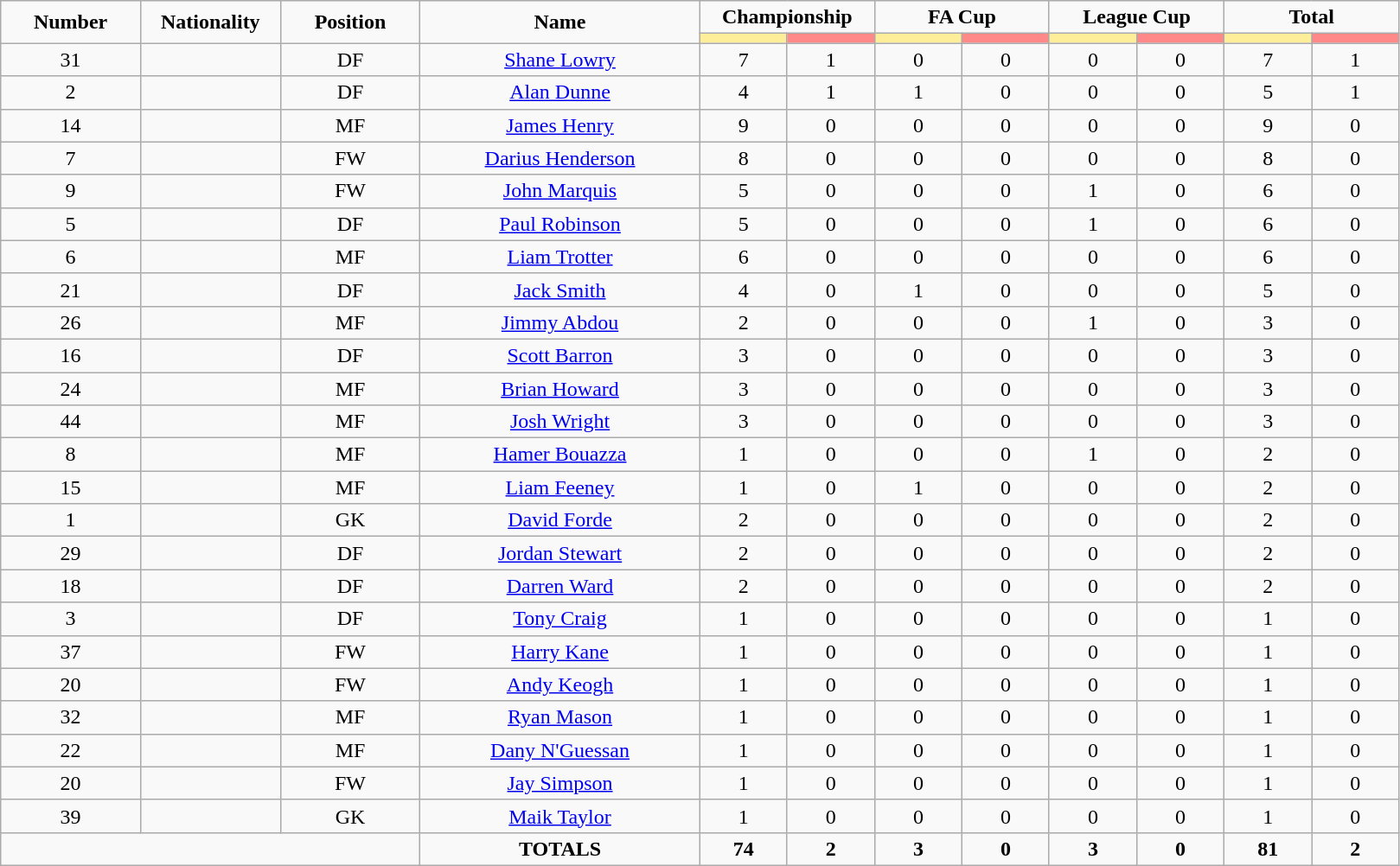<table class="wikitable" style="text-align:center;">
<tr style="text-align:center;">
<td rowspan="2"  style="width:10%; "><strong>Number</strong></td>
<td rowspan="2"  style="width:10%; "><strong>Nationality</strong></td>
<td rowspan="2"  style="width:10%; "><strong>Position</strong></td>
<td rowspan="2"  style="width:20%; "><strong>Name</strong></td>
<td colspan="2"><strong>Championship</strong></td>
<td colspan="2"><strong>FA Cup</strong></td>
<td colspan="2"><strong>League Cup</strong></td>
<td colspan="2"><strong>Total</strong></td>
</tr>
<tr>
<th style="width:60px; background:#fe9;"></th>
<th style="width:60px; background:#ff8888;"></th>
<th style="width:60px; background:#fe9;"></th>
<th style="width:60px; background:#ff8888;"></th>
<th style="width:60px; background:#fe9;"></th>
<th style="width:60px; background:#ff8888;"></th>
<th style="width:60px; background:#fe9;"></th>
<th style="width:60px; background:#ff8888;"></th>
</tr>
<tr>
<td>31</td>
<td></td>
<td>DF</td>
<td><a href='#'>Shane Lowry</a></td>
<td>7</td>
<td>1</td>
<td>0</td>
<td>0</td>
<td>0</td>
<td>0</td>
<td>7</td>
<td>1</td>
</tr>
<tr>
<td>2</td>
<td></td>
<td>DF</td>
<td><a href='#'>Alan Dunne</a></td>
<td>4</td>
<td>1</td>
<td>1</td>
<td>0</td>
<td>0</td>
<td>0</td>
<td>5</td>
<td>1</td>
</tr>
<tr>
<td>14</td>
<td></td>
<td>MF</td>
<td><a href='#'>James Henry</a></td>
<td>9</td>
<td>0</td>
<td>0</td>
<td>0</td>
<td>0</td>
<td>0</td>
<td>9</td>
<td>0</td>
</tr>
<tr>
<td>7</td>
<td></td>
<td>FW</td>
<td><a href='#'>Darius Henderson</a></td>
<td>8</td>
<td>0</td>
<td>0</td>
<td>0</td>
<td>0</td>
<td>0</td>
<td>8</td>
<td>0</td>
</tr>
<tr>
<td>9</td>
<td></td>
<td>FW</td>
<td><a href='#'>John Marquis</a></td>
<td>5</td>
<td>0</td>
<td>0</td>
<td>0</td>
<td>1</td>
<td>0</td>
<td>6</td>
<td>0</td>
</tr>
<tr>
<td>5</td>
<td></td>
<td>DF</td>
<td><a href='#'>Paul Robinson</a></td>
<td>5</td>
<td>0</td>
<td>0</td>
<td>0</td>
<td>1</td>
<td>0</td>
<td>6</td>
<td>0</td>
</tr>
<tr>
<td>6</td>
<td></td>
<td>MF</td>
<td><a href='#'>Liam Trotter</a></td>
<td>6</td>
<td>0</td>
<td>0</td>
<td>0</td>
<td>0</td>
<td>0</td>
<td>6</td>
<td>0</td>
</tr>
<tr>
<td>21</td>
<td></td>
<td>DF</td>
<td><a href='#'>Jack Smith</a></td>
<td>4</td>
<td>0</td>
<td>1</td>
<td>0</td>
<td>0</td>
<td>0</td>
<td>5</td>
<td>0</td>
</tr>
<tr>
<td>26</td>
<td></td>
<td>MF</td>
<td><a href='#'>Jimmy Abdou</a></td>
<td>2</td>
<td>0</td>
<td>0</td>
<td>0</td>
<td>1</td>
<td>0</td>
<td>3</td>
<td>0</td>
</tr>
<tr>
<td>16</td>
<td></td>
<td>DF</td>
<td><a href='#'>Scott Barron</a></td>
<td>3</td>
<td>0</td>
<td>0</td>
<td>0</td>
<td>0</td>
<td>0</td>
<td>3</td>
<td>0</td>
</tr>
<tr>
<td>24</td>
<td></td>
<td>MF</td>
<td><a href='#'>Brian Howard</a></td>
<td>3</td>
<td>0</td>
<td>0</td>
<td>0</td>
<td>0</td>
<td>0</td>
<td>3</td>
<td>0</td>
</tr>
<tr>
<td>44</td>
<td></td>
<td>MF</td>
<td><a href='#'>Josh Wright</a></td>
<td>3</td>
<td>0</td>
<td>0</td>
<td>0</td>
<td>0</td>
<td>0</td>
<td>3</td>
<td>0</td>
</tr>
<tr>
<td>8</td>
<td></td>
<td>MF</td>
<td><a href='#'>Hamer Bouazza</a></td>
<td>1</td>
<td>0</td>
<td>0</td>
<td>0</td>
<td>1</td>
<td>0</td>
<td>2</td>
<td>0</td>
</tr>
<tr>
<td>15</td>
<td></td>
<td>MF</td>
<td><a href='#'>Liam Feeney</a></td>
<td>1</td>
<td>0</td>
<td>1</td>
<td>0</td>
<td>0</td>
<td>0</td>
<td>2</td>
<td>0</td>
</tr>
<tr>
<td>1</td>
<td></td>
<td>GK</td>
<td><a href='#'>David Forde</a></td>
<td>2</td>
<td>0</td>
<td>0</td>
<td>0</td>
<td>0</td>
<td>0</td>
<td>2</td>
<td>0</td>
</tr>
<tr>
<td>29</td>
<td></td>
<td>DF</td>
<td><a href='#'>Jordan Stewart</a></td>
<td>2</td>
<td>0</td>
<td>0</td>
<td>0</td>
<td>0</td>
<td>0</td>
<td>2</td>
<td>0</td>
</tr>
<tr>
<td>18</td>
<td></td>
<td>DF</td>
<td><a href='#'>Darren Ward</a></td>
<td>2</td>
<td>0</td>
<td>0</td>
<td>0</td>
<td>0</td>
<td>0</td>
<td>2</td>
<td>0</td>
</tr>
<tr>
<td>3</td>
<td></td>
<td>DF</td>
<td><a href='#'>Tony Craig</a></td>
<td>1</td>
<td>0</td>
<td>0</td>
<td>0</td>
<td>0</td>
<td>0</td>
<td>1</td>
<td>0</td>
</tr>
<tr>
<td>37</td>
<td></td>
<td>FW</td>
<td><a href='#'>Harry Kane</a></td>
<td>1</td>
<td>0</td>
<td>0</td>
<td>0</td>
<td>0</td>
<td>0</td>
<td>1</td>
<td>0</td>
</tr>
<tr>
<td>20</td>
<td></td>
<td>FW</td>
<td><a href='#'>Andy Keogh</a></td>
<td>1</td>
<td>0</td>
<td>0</td>
<td>0</td>
<td>0</td>
<td>0</td>
<td>1</td>
<td>0</td>
</tr>
<tr>
<td>32</td>
<td></td>
<td>MF</td>
<td><a href='#'>Ryan Mason</a></td>
<td>1</td>
<td>0</td>
<td>0</td>
<td>0</td>
<td>0</td>
<td>0</td>
<td>1</td>
<td>0</td>
</tr>
<tr>
<td>22</td>
<td></td>
<td>MF</td>
<td><a href='#'>Dany N'Guessan</a></td>
<td>1</td>
<td>0</td>
<td>0</td>
<td>0</td>
<td>0</td>
<td>0</td>
<td>1</td>
<td>0</td>
</tr>
<tr>
<td>20</td>
<td></td>
<td>FW</td>
<td><a href='#'>Jay Simpson</a></td>
<td>1</td>
<td>0</td>
<td>0</td>
<td>0</td>
<td>0</td>
<td>0</td>
<td>1</td>
<td>0</td>
</tr>
<tr>
<td>39</td>
<td></td>
<td>GK</td>
<td><a href='#'>Maik Taylor</a></td>
<td>1</td>
<td>0</td>
<td>0</td>
<td>0</td>
<td>0</td>
<td>0</td>
<td>1</td>
<td>0</td>
</tr>
<tr>
<td colspan="3"></td>
<td><strong>TOTALS</strong></td>
<td><strong>74</strong></td>
<td><strong>2</strong></td>
<td><strong>3</strong></td>
<td><strong>0</strong></td>
<td><strong>3</strong></td>
<td><strong>0</strong></td>
<td><strong>81</strong></td>
<td><strong>2</strong></td>
</tr>
</table>
